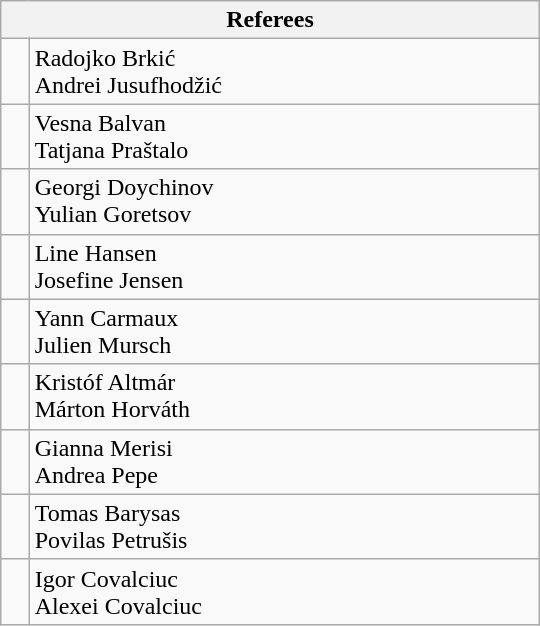<table class="wikitable" style="width: 360px;">
<tr>
<th colspan=2>Referees</th>
</tr>
<tr>
<td></td>
<td>Radojko Brkić<br>Andrei Jusufhodžić</td>
</tr>
<tr>
<td></td>
<td>Vesna Balvan<br>Tatjana Praštalo</td>
</tr>
<tr>
<td></td>
<td>Georgi Doychinov<br>Yulian Goretsov</td>
</tr>
<tr>
<td></td>
<td>Line Hansen<br>Josefine Jensen</td>
</tr>
<tr>
<td></td>
<td>Yann Carmaux<br>Julien Mursch</td>
</tr>
<tr>
<td></td>
<td>Kristóf Altmár<br>Márton Horváth</td>
</tr>
<tr>
<td></td>
<td>Gianna Merisi<br>Andrea Pepe</td>
</tr>
<tr>
<td></td>
<td>Tomas Barysas<br>Povilas Petrušis</td>
</tr>
<tr>
<td></td>
<td>Igor Covalciuc<br> Alexei Covalciuc</td>
</tr>
</table>
